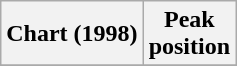<table class="wikitable">
<tr>
<th>Chart (1998)</th>
<th>Peak<br>position</th>
</tr>
<tr>
</tr>
</table>
